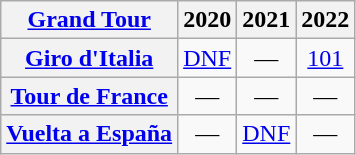<table class="wikitable plainrowheaders">
<tr>
<th scope="col"><a href='#'>Grand Tour</a></th>
<th scope="col">2020</th>
<th scope="col">2021</th>
<th scope="col">2022</th>
</tr>
<tr style="text-align:center;">
<th scope="row"> <a href='#'>Giro d'Italia</a></th>
<td><a href='#'>DNF</a></td>
<td>—</td>
<td><a href='#'>101</a></td>
</tr>
<tr style="text-align:center;">
<th scope="row"> <a href='#'>Tour de France</a></th>
<td>—</td>
<td>—</td>
<td>—</td>
</tr>
<tr style="text-align:center;">
<th scope="row"> <a href='#'>Vuelta a España</a></th>
<td>—</td>
<td><a href='#'>DNF</a></td>
<td>—</td>
</tr>
</table>
